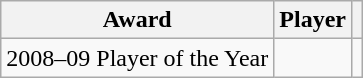<table class="wikitable sortable" style="text-align:center;">
<tr>
<th>Award</th>
<th>Player</th>
<th class="unsortable"></th>
</tr>
<tr>
<td style="text-align:left;">2008–09 Player of the Year</td>
<td style="text-align:left;"></td>
<td></td>
</tr>
</table>
